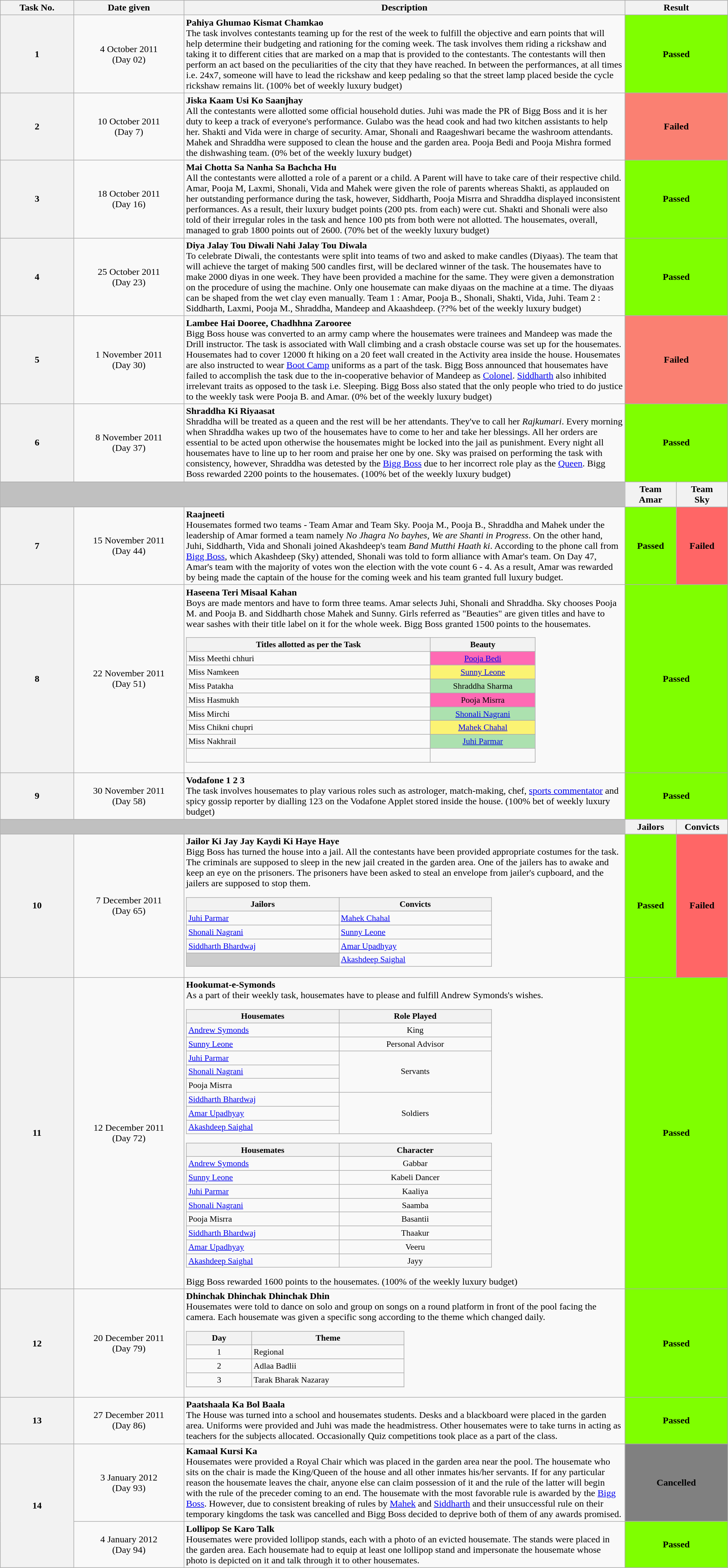<table class="wikitable">
<tr>
<th style="width: 10%;">Task No.</th>
<th style="width: 15%;">Date given</th>
<th style="width: 60%;">Description</th>
<th style="width: 15%;" colspan="2">Result</th>
</tr>
<tr>
<th>1</th>
<td style="text-align:center;">4 October 2011<br>(Day 02)</td>
<td><strong>Pahiya Ghumao Kismat Chamkao</strong><br>The task involves contestants teaming up for the rest of the week to fulfill the objective and earn points that will help determine their budgeting and rationing for the coming week. The task involves them riding a rickshaw and taking it to different cities that are marked on a map that is provided to the contestants. The contestants will then perform an act based on the peculiarities of the city that they have reached. In between the performances, at all times i.e. 24x7, someone will have to lead the rickshaw and keep pedaling so that the street lamp placed beside the cycle rickshaw remains lit. (100% bet of weekly luxury budget)</td>
<td style="text-align:center; background:#7fff00;" colspan="2"><strong> Passed</strong></td>
</tr>
<tr>
<th>2</th>
<td style="text-align:center;">10 October 2011<br>(Day 7)</td>
<td><strong>Jiska Kaam Usi Ko Saanjhay</strong><br> All the contestants were allotted some official household duties. Juhi was made the PR of Bigg Boss and it is her duty to keep a track of everyone's performance. Gulabo was the head cook and had two kitchen assistants to help her. Shakti and Vida were in charge of security. Amar, Shonali and Raageshwari became the washroom attendants. Mahek and Shraddha were supposed to clean the house and the garden area. Pooja Bedi and Pooja Mishra formed the dishwashing team. (0% bet of the weekly luxury budget)</td>
<td style="text-align:center; background:salmon;" colspan="2"><strong> Failed</strong></td>
</tr>
<tr>
<th>3</th>
<td style="text-align:center;">18 October 2011<br>(Day 16)</td>
<td><strong>Mai Chotta Sa Nanha Sa Bachcha Hu</strong><br> All the contestants were allotted a role of a parent or a child. A Parent will have to take care of their respective child. Amar, Pooja M, Laxmi, Shonali, Vida and Mahek were given the role of parents whereas Shakti, as applauded on her outstanding performance during the task, however, Siddharth, Pooja Misrra and Shraddha displayed inconsistent performances. As a result, their luxury budget points (200 pts. from each) were cut. Shakti and Shonali were also told of their irregular roles in the task and hence 100 pts from both were not allotted. The housemates, overall, managed to grab 1800 points out of 2600. (70% bet of the weekly luxury budget)</td>
<td style="text-align:center; background:#7fff00;" colspan="2"><strong>Passed</strong></td>
</tr>
<tr>
<th>4</th>
<td style="text-align:center;">25 October 2011<br>(Day 23)</td>
<td><strong>Diya Jalay Tou Diwali Nahi Jalay Tou Diwala</strong> <br> To celebrate Diwali, the contestants were split into teams of two and asked to make candles (Diyaas). The team that will achieve the target of making 500 candles first, will be declared winner of the task. The housemates have to make 2000 diyas in one week. They have been provided a machine for the same. They were given a demonstration on the procedure of using the machine. Only one housemate can make diyaas on the machine at a time. The diyaas can be shaped from the wet clay even manually. Team 1 : Amar, Pooja B., Shonali, Shakti, Vida, Juhi. Team 2 : Siddharth, Laxmi, Pooja M., Shraddha, Mandeep and Akaashdeep. (??% bet of the weekly luxury budget)</td>
<td style="text-align:center; background:#7fff00;" colspan="2"><strong>Passed</strong></td>
</tr>
<tr>
<th>5</th>
<td style="text-align:center;">1 November 2011<br>(Day 30)</td>
<td><strong>Lambee Hai Dooree, Chadhhna Zarooree</strong><br> Bigg Boss house was converted to an army camp where the housemates were trainees and Mandeep was made the Drill instructor. The task is associated with Wall climbing and a crash obstacle course was set up for the housemates. Housemates had to cover 12000 ft hiking on a 20 feet wall created in the Activity area inside the house. Housemates are also instructed to wear <a href='#'>Boot Camp</a> uniforms as a part of the task. Bigg Boss announced that housemates have failed to accomplish the task due to the in-cooperative behavior of Mandeep as <a href='#'>Colonel</a>. <a href='#'>Siddharth</a> also inhibited irrelevant traits as opposed to the task i.e. Sleeping. Bigg Boss also stated that the only people who tried to do justice to the weekly task were Pooja B. and Amar. (0% bet of the weekly luxury budget)</td>
<td style="text-align:center; background:salmon;" colspan="2"><strong>Failed</strong></td>
</tr>
<tr>
<th>6</th>
<td style="text-align:center;">8 November 2011<br>(Day 37)</td>
<td><strong>Shraddha Ki Riyaasat</strong><br> Shraddha will be treated as a queen and the rest will be her attendants. They've to call her <em>Rajkumari</em>. Every morning when Shraddha wakes up two of the housemates have to come to her and take her blessings. All her orders are essential to be acted upon otherwise the housemates might be locked into the jail as punishment. Every night all housemates have to line up to her room and praise her one by one. Sky was praised on performing the task with consistency, however, Shraddha was detested by the <a href='#'>Bigg Boss</a> due to her incorrect role play as the <a href='#'>Queen</a>. Bigg Boss rewarded 2200 points to the housemates. (100% bet of the weekly luxury budget)</td>
<td style="text-align:center; background:#7fff00;" colspan="2"><strong>Passed</strong></td>
</tr>
<tr>
<td style="background:silver;" colspan="3"></td>
<th style="width: 7%;">Team <br>Amar</th>
<th style="width: 7%;">Team <br>Sky</th>
</tr>
<tr>
<th>7</th>
<td style="text-align:center;">15 November 2011<br>(Day 44)</td>
<td><strong>Raajneeti</strong> <br> Housemates formed two teams - Team Amar and Team Sky. Pooja M., Pooja B., Shraddha and Mahek under the leadership of Amar formed a team namely <em>No Jhagra No bayhes, We are Shanti in Progress</em>. On the other hand, Juhi, Siddharth, Vida and Shonali joined Akashdeep's team <em>Band Mutthi Haath ki</em>. According to the phone call from <a href='#'>Bigg Boss</a>, which Akashdeep (Sky) attended, Shonali was told to form alliance with Amar's team. On Day 47, Amar's team with the majority of votes won the election with the vote count 6 - 4. As a result, Amar was rewarded by being made the captain of the house for the coming week and his team granted full luxury budget.</td>
<td style="text-align:center; background:#7fff00;"><strong>Passed</strong></td>
<td style="text-align:center; background:#f66;"><strong>Failed</strong></td>
</tr>
<tr>
<th>8</th>
<td style="text-align:center;">22 November 2011<br>(Day 51)</td>
<td><strong>Haseena Teri Misaal Kahan</strong> <br> Boys are made mentors and have to form three teams. Amar selects Juhi, Shonali and Shraddha. Sky chooses Pooja M. and Pooja B. and Siddharth chose Mahek and Sunny. Girls referred as "Beauties" are given titles and have to wear sashes with their title label on it for the whole week. Bigg Boss granted 1500 points to the housemates.<br><table class="wikitable collapsible collapsed" style="width:80%; font-size:90%;">
<tr>
<th><strong>Titles allotted as per the Task</strong></th>
<th style="width: 30%;">Beauty</th>
</tr>
<tr>
<td>Miss Meethi chhuri</td>
<td align="center" bgcolor="hotpink"><a href='#'>Pooja Bedi</a></td>
</tr>
<tr>
<td>Miss Namkeen</td>
<td align="center" bgcolor="#FBF373"><a href='#'>Sunny Leone</a></td>
</tr>
<tr>
<td>Miss Patakha</td>
<td align="center" bgcolor="#ACE1AF">Shraddha Sharma</td>
</tr>
<tr>
<td>Miss Hasmukh</td>
<td align="center" bgcolor="hotpink">Pooja Misrra</td>
</tr>
<tr>
<td>Miss Mirchi</td>
<td align="center" bgcolor="#ACE1AF"><a href='#'>Shonali Nagrani</a></td>
</tr>
<tr>
<td>Miss Chikni chupri</td>
<td align="center" bgcolor="#FBF373"><a href='#'>Mahek Chahal</a></td>
</tr>
<tr>
<td>Miss Nakhrail</td>
<td align="center" bgcolor="#ACE1AF"><a href='#'>Juhi Parmar</a></td>
</tr>
<tr>
<td><br></td>
</tr>
</table>
</td>
<td align="center" bgcolor="#7fff00"  colspan="2"><strong>Passed</strong></td>
</tr>
<tr>
<th>9</th>
<td style="text-align:center;">30 November 2011<br>(Day 58)</td>
<td><strong>Vodafone 1 2 3</strong> <br> The task involves housemates to play various roles such as astrologer, match-making, chef, <a href='#'>sports commentator</a> and spicy gossip reporter by dialling 123 on the Vodafone Applet stored inside the house. (100% bet of weekly luxury budget)</td>
<td align="center" bgcolor="#7fff00"  colspan="2"><strong>Passed</strong></td>
</tr>
<tr>
<td style="background:silver;" colspan="3"></td>
<th style="width: 7%;">Jailors</th>
<th style="width: 7%;">Convicts</th>
</tr>
<tr>
<th>10</th>
<td style="text-align:center;">7 December 2011<br>(Day 65)</td>
<td><strong>Jailor Ki Jay Jay Kaydi Ki Haye Haye</strong><br> Bigg Boss has turned the house into a jail. All the contestants have been provided appropriate costumes for the task. The criminals are supposed to sleep in the new jail created in the garden area. One of the jailers has to awake and keep an eye on the prisoners. The prisoners have been asked to steal an envelope from jailer's cupboard, and the jailers are supposed to stop them.<br><table class="wikitable collapsible collapsed" style="width:70%; font-size:90%;">
<tr>
<th><strong>Jailors</strong></th>
<th style="width: 50%;">Convicts</th>
</tr>
<tr>
<td><a href='#'>Juhi Parmar</a></td>
<td><a href='#'>Mahek Chahal</a></td>
</tr>
<tr>
<td><a href='#'>Shonali Nagrani</a></td>
<td><a href='#'>Sunny Leone</a></td>
</tr>
<tr>
<td><a href='#'>Siddharth Bhardwaj</a></td>
<td><a href='#'>Amar Upadhyay</a></td>
</tr>
<tr>
<td align="center" bgcolor="#ccc"></td>
<td><a href='#'>Akashdeep Saighal</a></td>
</tr>
</table>
</td>
<td style="text-align:center; background:#7fff00;"><strong>Passed</strong></td>
<td style="text-align:center; background:#f66;"><strong>Failed</strong></td>
</tr>
<tr>
<th>11</th>
<td style="text-align:center;">12 December 2011<br>(Day 72)</td>
<td><strong>Hookumat-e-Symonds</strong> <br> As a part of their weekly task, housemates have to please and fulfill Andrew Symonds's wishes.<br><table class="wikitable collapsible collapsed" style="width:70%; font-size:90%;">
<tr>
<th><strong>Housemates</strong></th>
<th style="width: 50%;">Role Played</th>
</tr>
<tr>
<td><a href='#'>Andrew Symonds</a></td>
<td align="center">King</td>
</tr>
<tr>
<td><a href='#'>Sunny Leone</a></td>
<td align="center">Personal Advisor</td>
</tr>
<tr>
<td><a href='#'>Juhi Parmar</a></td>
<td rowspan="3" ; align="center">Servants</td>
</tr>
<tr>
<td><a href='#'>Shonali Nagrani</a></td>
</tr>
<tr>
<td>Pooja Misrra</td>
</tr>
<tr>
<td><a href='#'>Siddharth Bhardwaj</a></td>
<td rowspan="3" align="center" ;>Soldiers</td>
</tr>
<tr>
<td><a href='#'>Amar Upadhyay</a></td>
</tr>
<tr>
<td><a href='#'>Akashdeep Saighal</a></td>
</tr>
</table>
<table class="wikitable collapsible collapsed" style="width:70%; font-size:90%;">
<tr>
<th><strong>Housemates</strong></th>
<th style="width: 50%;">Character</th>
</tr>
<tr>
<td><a href='#'>Andrew Symonds</a></td>
<td align="center">Gabbar</td>
</tr>
<tr>
<td><a href='#'>Sunny Leone</a></td>
<td align="center">Kabeli Dancer</td>
</tr>
<tr>
<td><a href='#'>Juhi Parmar</a></td>
<td align="center">Kaaliya</td>
</tr>
<tr>
<td><a href='#'>Shonali Nagrani</a></td>
<td align="center">Saamba</td>
</tr>
<tr>
<td>Pooja Misrra</td>
<td align="center">Basantii</td>
</tr>
<tr>
<td><a href='#'>Siddharth Bhardwaj</a></td>
<td align="center">Thaakur</td>
</tr>
<tr>
<td><a href='#'>Amar Upadhyay</a></td>
<td align="center">Veeru</td>
</tr>
<tr>
<td><a href='#'>Akashdeep Saighal</a></td>
<td align="center">Jayy</td>
</tr>
</table>
Bigg Boss rewarded 1600 points to the housemates. (100% of the weekly luxury budget)</td>
<td align="center" bgcolor="#7fff00"  colspan="2"><strong>Passed</strong></td>
</tr>
<tr>
<th>12</th>
<td style="text-align:center;">20 December 2011<br>(Day 79)</td>
<td><strong>Dhinchak Dhinchak Dhinchak Dhin</strong><br> Housemates were told to dance on solo and group on songs on a round platform in front of the pool facing the camera. Each housemate was given a specific song according to the theme which changed daily.<br><table class="wikitable collapsible collapsed" style="width:50%; font-size:90%;">
<tr>
<th><strong>Day</strong></th>
<th style="width: 70%;">Theme</th>
</tr>
<tr>
<td align="center">1</td>
<td>Regional</td>
</tr>
<tr>
<td align="center">2</td>
<td>Adlaa Badlii</td>
</tr>
<tr>
<td align="center">3</td>
<td>Tarak Bharak Nazaray</td>
</tr>
<tr>
</tr>
</table>
</td>
<td align="center" bgcolor="#7fff00"  colspan="2"><strong>Passed</strong></td>
</tr>
<tr>
<th>13</th>
<td style="text-align:center;">27 December 2011<br>(Day 86)</td>
<td><strong>Paatshaala Ka Bol Baala</strong><br> The House was turned into a school and housemates students. Desks and a blackboard were placed in the garden area. Uniforms were provided and Juhi was made the headmistress. Other housemates were to take turns in acting as teachers for the subjects allocated. Occasionally Quiz competitions took place as a part of the class.</td>
<td align="center" bgcolor="#7FFF00"  colspan="2"><strong>Passed</strong></td>
</tr>
<tr>
<th rowspan=2>14</th>
<td style="text-align:center;">3 January 2012<br>(Day 93)</td>
<td><strong>Kamaal Kursi Ka</strong><br> Housemates were provided a Royal Chair which was placed in the garden area near the pool. The housemate who sits on the chair is made the King/Queen of the house and all other inmates his/her servants. If for any particular reason the housemate leaves the chair, anyone else can claim possession of it and the rule of the latter will begin with the rule of the preceder coming to an end. The housemate with the most favorable rule is awarded by the <a href='#'>Bigg Boss</a>. However, due to consistent breaking of rules by <a href='#'>Mahek</a> and <a href='#'>Siddharth</a> and their unsuccessful rule on their temporary kingdoms the task was cancelled and Bigg Boss decided to deprive both of them of any awards promised.</td>
<td align="center" bgcolor="gray"  colspan="2"><span> <strong>Cancelled</strong></span></td>
</tr>
<tr>
<td style="text-align:center;">4 January 2012<br>(Day 94)</td>
<td><strong>Lollipop Se Karo Talk</strong><br> Housemates were provided lollipop stands, each with a photo of an evicted housemate. The stands were placed in the garden area. Each housemate had to equip at least one lollipop stand and impersonate the housemate whose photo is depicted on it and talk through it to other housemates.</td>
<td align="center" bgcolor="#7FFF00"  colspan="2"><strong>Passed</strong></td>
</tr>
</table>
